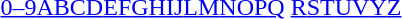<table id="toc" class="toc" summary="Class">
<tr>
<th></th>
</tr>
<tr>
<td style="text-align:center;"><a href='#'>0–9</a><a href='#'>A</a><a href='#'>B</a><a href='#'>C</a><a href='#'>D</a><a href='#'>E</a><a href='#'>F</a><a href='#'>G</a><a href='#'>H</a><a href='#'>I</a><a href='#'>J</a><a href='#'>L</a><a href='#'>M</a><a href='#'>N</a><a href='#'>O</a><a href='#'>P</a><a href='#'>Q</a> <a href='#'>R</a><a href='#'>S</a><a href='#'>T</a><a href='#'>U</a><a href='#'>V</a><a href='#'>Y</a><a href='#'>Z</a></td>
</tr>
</table>
